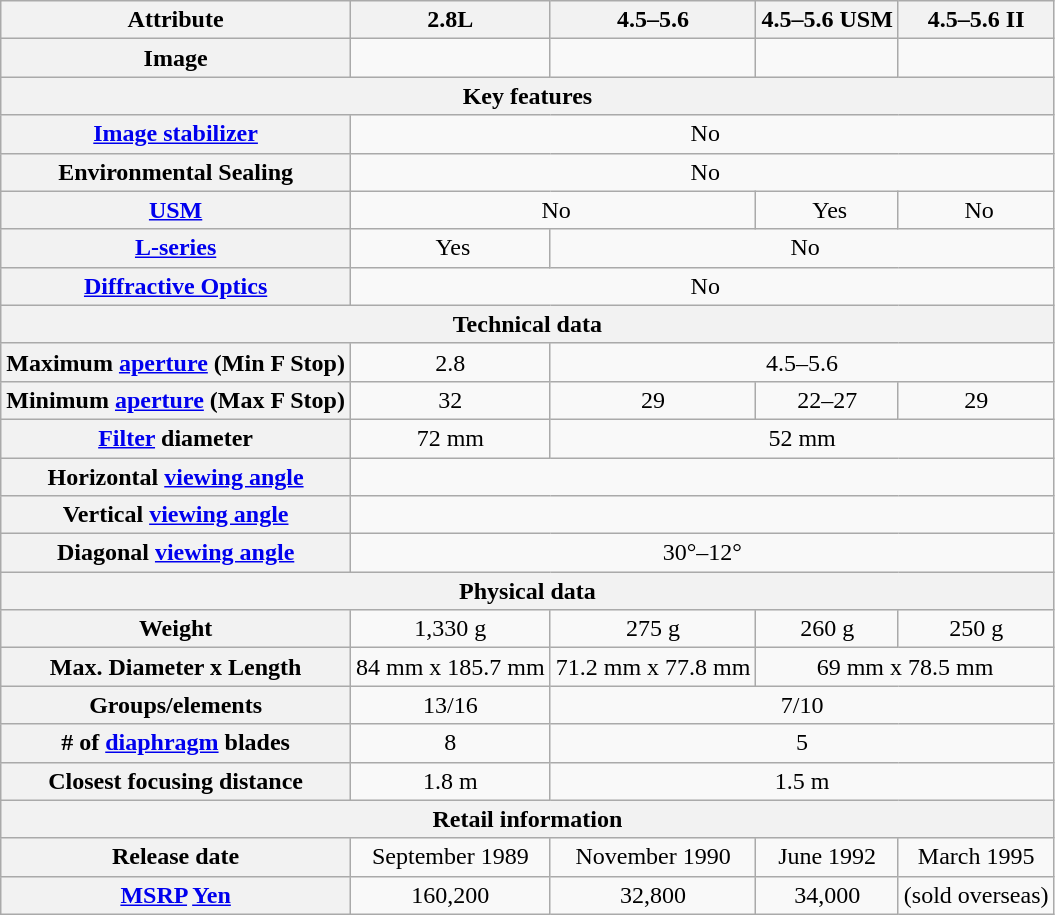<table class="wikitable" style="text-align:center">
<tr>
<th>Attribute</th>
<th>2.8L</th>
<th>4.5–5.6</th>
<th>4.5–5.6 USM</th>
<th>4.5–5.6 II</th>
</tr>
<tr>
<th>Image</th>
<td></td>
<td></td>
<td></td>
<td></td>
</tr>
<tr>
<th colspan=5>Key features</th>
</tr>
<tr>
<th><a href='#'>Image stabilizer</a></th>
<td colspan=4> No</td>
</tr>
<tr>
<th>Environmental Sealing</th>
<td colspan=4> No</td>
</tr>
<tr>
<th><a href='#'>USM</a></th>
<td colspan=2> No</td>
<td> Yes</td>
<td> No</td>
</tr>
<tr>
<th><a href='#'>L-series</a></th>
<td> Yes</td>
<td colspan=3> No</td>
</tr>
<tr>
<th><a href='#'>Diffractive Optics</a></th>
<td colspan=4> No</td>
</tr>
<tr>
<th colspan=5>Technical data</th>
</tr>
<tr>
<th>Maximum <a href='#'>aperture</a> (Min F Stop)</th>
<td>2.8</td>
<td colspan=3>4.5–5.6</td>
</tr>
<tr>
<th>Minimum <a href='#'>aperture</a> (Max F Stop)</th>
<td>32</td>
<td>29</td>
<td>22–27</td>
<td>29</td>
</tr>
<tr>
<th><a href='#'>Filter</a> diameter</th>
<td>72 mm</td>
<td colspan=3>52 mm</td>
</tr>
<tr>
<th>Horizontal <a href='#'>viewing angle</a></th>
<td colspan=4></td>
</tr>
<tr>
<th>Vertical <a href='#'>viewing angle</a></th>
<td colspan=4></td>
</tr>
<tr>
<th>Diagonal <a href='#'>viewing angle</a></th>
<td colspan=4>30°–12°</td>
</tr>
<tr>
<th colspan=5>Physical data</th>
</tr>
<tr>
<th>Weight</th>
<td>1,330 g</td>
<td>275 g</td>
<td>260 g</td>
<td>250 g</td>
</tr>
<tr>
<th>Max. Diameter x Length</th>
<td>84 mm x 185.7 mm</td>
<td>71.2 mm x 77.8 mm</td>
<td colspan=2>69 mm x 78.5 mm</td>
</tr>
<tr>
<th>Groups/elements</th>
<td>13/16</td>
<td colspan=3>7/10</td>
</tr>
<tr>
<th># of <a href='#'>diaphragm</a> blades</th>
<td>8</td>
<td colspan=3>5</td>
</tr>
<tr>
<th>Closest focusing distance</th>
<td>1.8 m</td>
<td colspan=3>1.5 m</td>
</tr>
<tr>
<th colspan=5>Retail information</th>
</tr>
<tr>
<th>Release date</th>
<td>September 1989</td>
<td>November 1990</td>
<td>June 1992</td>
<td>March 1995</td>
</tr>
<tr>
<th><a href='#'>MSRP</a> <a href='#'>Yen</a></th>
<td>160,200</td>
<td>32,800</td>
<td>34,000</td>
<td>(sold overseas)</td>
</tr>
</table>
